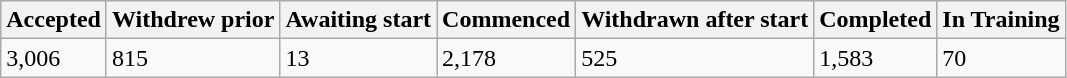<table class="wikitable">
<tr>
<th>Accepted</th>
<th>Withdrew prior</th>
<th>Awaiting start</th>
<th>Commenced</th>
<th>Withdrawn after start</th>
<th>Completed</th>
<th>In Training</th>
</tr>
<tr>
<td>3,006</td>
<td>815</td>
<td>13</td>
<td>2,178</td>
<td>525</td>
<td>1,583</td>
<td>70</td>
</tr>
</table>
